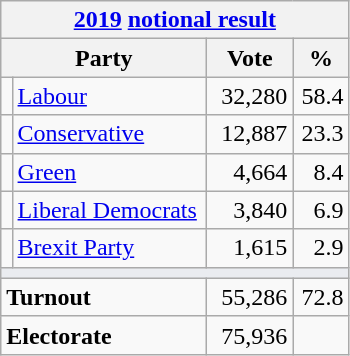<table class="wikitable">
<tr>
<th colspan="4"><a href='#'>2019</a> <a href='#'>notional result</a></th>
</tr>
<tr>
<th bgcolor="#DDDDFF" width="130px" colspan="2">Party</th>
<th bgcolor="#DDDDFF" width="50px">Vote</th>
<th bgcolor="#DDDDFF" width="30px">%</th>
</tr>
<tr>
<td></td>
<td><a href='#'>Labour</a></td>
<td align=right>32,280</td>
<td align=right>58.4</td>
</tr>
<tr>
<td></td>
<td><a href='#'>Conservative</a></td>
<td align=right>12,887</td>
<td align=right>23.3</td>
</tr>
<tr>
<td></td>
<td><a href='#'>Green</a></td>
<td align=right>4,664</td>
<td align=right>8.4</td>
</tr>
<tr>
<td></td>
<td><a href='#'>Liberal Democrats</a></td>
<td align=right>3,840</td>
<td align=right>6.9</td>
</tr>
<tr>
<td></td>
<td><a href='#'>Brexit Party</a></td>
<td align=right>1,615</td>
<td align=right>2.9</td>
</tr>
<tr>
<td colspan="4" bgcolor="#EAECF0"></td>
</tr>
<tr>
<td colspan="2"><strong>Turnout</strong></td>
<td align=right>55,286</td>
<td align=right>72.8</td>
</tr>
<tr>
<td colspan="2"><strong>Electorate</strong></td>
<td align=right>75,936</td>
</tr>
</table>
